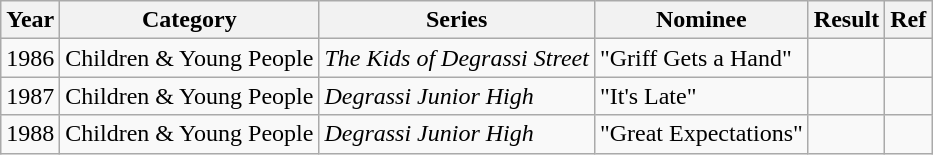<table class="wikitable">
<tr>
<th>Year</th>
<th>Category</th>
<th>Series</th>
<th>Nominee</th>
<th>Result</th>
<th>Ref</th>
</tr>
<tr>
<td>1986</td>
<td>Children & Young People</td>
<td><em>The Kids of Degrassi Street</em></td>
<td>"Griff Gets a Hand"</td>
<td></td>
<td></td>
</tr>
<tr>
<td>1987</td>
<td>Children & Young People</td>
<td><em>Degrassi Junior High</em></td>
<td>"It's Late"</td>
<td></td>
<td></td>
</tr>
<tr>
<td>1988</td>
<td>Children & Young People</td>
<td><em>Degrassi Junior High</em></td>
<td>"Great Expectations"</td>
<td></td>
<td></td>
</tr>
</table>
